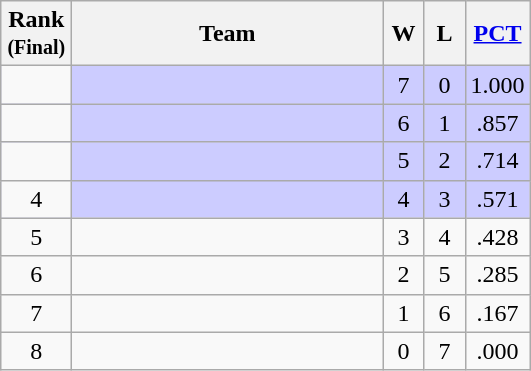<table class="wikitable" style="text-align:center;">
<tr>
<th width=40>Rank<br><small>(Final)</small></th>
<th width=200px>Team</th>
<th width=20px>W</th>
<th width=20px>L</th>
<th width=30px><a href='#'>PCT</a></th>
</tr>
<tr bgcolor="#CCCCFF">
<td bgcolor="#F9F9F9"></td>
<td align=left><strong></strong></td>
<td>7</td>
<td>0</td>
<td>1.000</td>
</tr>
<tr bgcolor="#CCCCFF">
<td bgcolor="#F9F9F9"></td>
<td align=left></td>
<td>6</td>
<td>1</td>
<td>.857</td>
</tr>
<tr bgcolor="#CCCCFF">
<td bgcolor="#F9F9F9"></td>
<td align=left></td>
<td>5</td>
<td>2</td>
<td>.714</td>
</tr>
<tr bgcolor="#CCCCFF">
<td bgcolor="#F9F9F9">4</td>
<td align=left></td>
<td>4</td>
<td>3</td>
<td>.571</td>
</tr>
<tr>
<td>5</td>
<td align=left></td>
<td>3</td>
<td>4</td>
<td>.428</td>
</tr>
<tr>
<td>6</td>
<td align=left></td>
<td>2</td>
<td>5</td>
<td>.285</td>
</tr>
<tr>
<td>7</td>
<td align=left></td>
<td>1</td>
<td>6</td>
<td>.167</td>
</tr>
<tr>
<td>8</td>
<td align=left></td>
<td>0</td>
<td>7</td>
<td>.000</td>
</tr>
</table>
